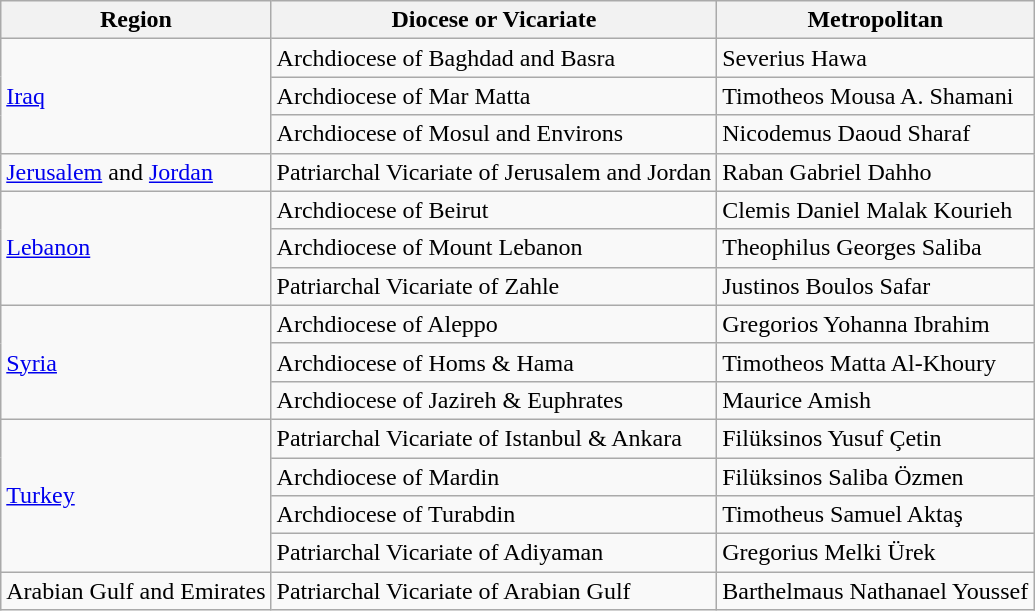<table class="wikitable">
<tr>
<th>Region</th>
<th>Diocese or Vicariate</th>
<th>Metropolitan</th>
</tr>
<tr>
<td rowspan="3"><a href='#'>Iraq</a></td>
<td>Archdiocese of Baghdad and Basra</td>
<td>Severius Hawa</td>
</tr>
<tr>
<td>Archdiocese of Mar Matta</td>
<td>Timotheos Mousa A. Shamani</td>
</tr>
<tr>
<td>Archdiocese of Mosul and Environs</td>
<td>Nicodemus Daoud Sharaf</td>
</tr>
<tr>
<td><a href='#'>Jerusalem</a> and <a href='#'>Jordan</a></td>
<td>Patriarchal Vicariate of Jerusalem and Jordan</td>
<td>Raban Gabriel Dahho</td>
</tr>
<tr>
<td rowspan="3"><a href='#'>Lebanon</a></td>
<td>Archdiocese of Beirut</td>
<td>Clemis Daniel Malak Kourieh</td>
</tr>
<tr>
<td>Archdiocese of Mount Lebanon</td>
<td>Theophilus Georges Saliba</td>
</tr>
<tr>
<td>Patriarchal Vicariate of Zahle</td>
<td>Justinos Boulos Safar</td>
</tr>
<tr>
<td rowspan="3"><a href='#'>Syria</a></td>
<td>Archdiocese of Aleppo</td>
<td>Gregorios Yohanna Ibrahim</td>
</tr>
<tr>
<td>Archdiocese of Homs & Hama</td>
<td>Timotheos Matta Al-Khoury</td>
</tr>
<tr>
<td>Archdiocese of Jazireh & Euphrates</td>
<td>Maurice Amish</td>
</tr>
<tr>
<td rowspan="4"><a href='#'>Turkey</a></td>
<td>Patriarchal Vicariate of Istanbul & Ankara</td>
<td>Filüksinos Yusuf Çetin</td>
</tr>
<tr>
<td>Archdiocese of Mardin</td>
<td>Filüksinos Saliba Özmen</td>
</tr>
<tr>
<td>Archdiocese of Turabdin</td>
<td>Timotheus Samuel Aktaş</td>
</tr>
<tr>
<td>Patriarchal Vicariate of Adiyaman</td>
<td>Gregorius Melki Ürek</td>
</tr>
<tr>
<td>Arabian Gulf and Emirates</td>
<td>Patriarchal Vicariate of Arabian Gulf</td>
<td>Barthelmaus Nathanael Youssef</td>
</tr>
</table>
